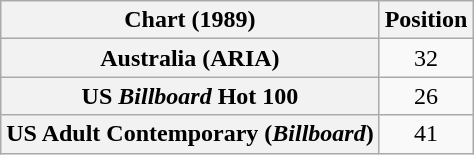<table class="wikitable sortable plainrowheaders" style="text-align:center">
<tr>
<th>Chart (1989)</th>
<th>Position</th>
</tr>
<tr>
<th scope="row">Australia (ARIA)</th>
<td>32</td>
</tr>
<tr>
<th scope="row">US <em>Billboard</em> Hot 100</th>
<td>26</td>
</tr>
<tr>
<th scope="row">US Adult Contemporary (<em>Billboard</em>)</th>
<td>41</td>
</tr>
</table>
